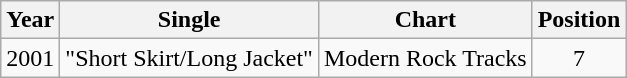<table class="wikitable sortable">
<tr>
<th>Year</th>
<th>Single</th>
<th>Chart</th>
<th>Position</th>
</tr>
<tr>
<td rowspan="1">2001</td>
<td rowspan="1">"Short Skirt/Long Jacket"</td>
<td>Modern Rock Tracks</td>
<td align="center">7</td>
</tr>
</table>
